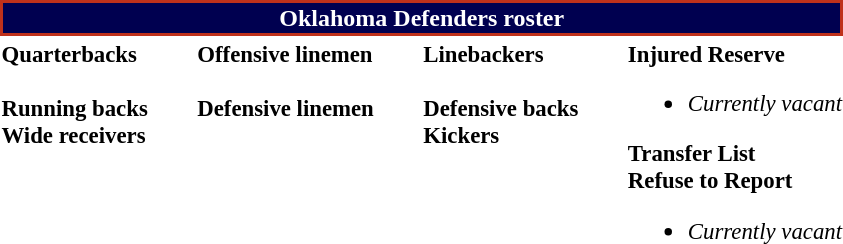<table class="toccolours" style="text-align: left;">
<tr>
<th colspan="7" style="text-align:center; background-color:#000050; color:white; border:2px solid #BF311B;">Oklahoma Defenders roster</th>
</tr>
<tr>
<td style="font-size: 95%;vertical-align:top;"><strong>Quarterbacks</strong><br>
<br><strong>Running backs</strong>

<br><strong>Wide receivers</strong>





</td>
<td style="width: 25px;"></td>
<td style="font-size: 95%;vertical-align:top;"><strong>Offensive linemen</strong><br>



<br><strong>Defensive linemen</strong>




</td>
<td style="width: 25px;"></td>
<td style="font-size: 95%;vertical-align:top;"><strong>Linebackers</strong><br>
<br><strong>Defensive backs</strong>




<br><strong>Kickers</strong>
</td>
<td style="width: 25px;"></td>
<td style="font-size: 95%;vertical-align:top;"><strong>Injured Reserve</strong><br><ul><li><em>Currently vacant</em></li></ul><strong>Transfer List</strong>
<br><strong>Refuse to Report</strong><ul><li><em>Currently vacant</em></li></ul></td>
</tr>
</table>
